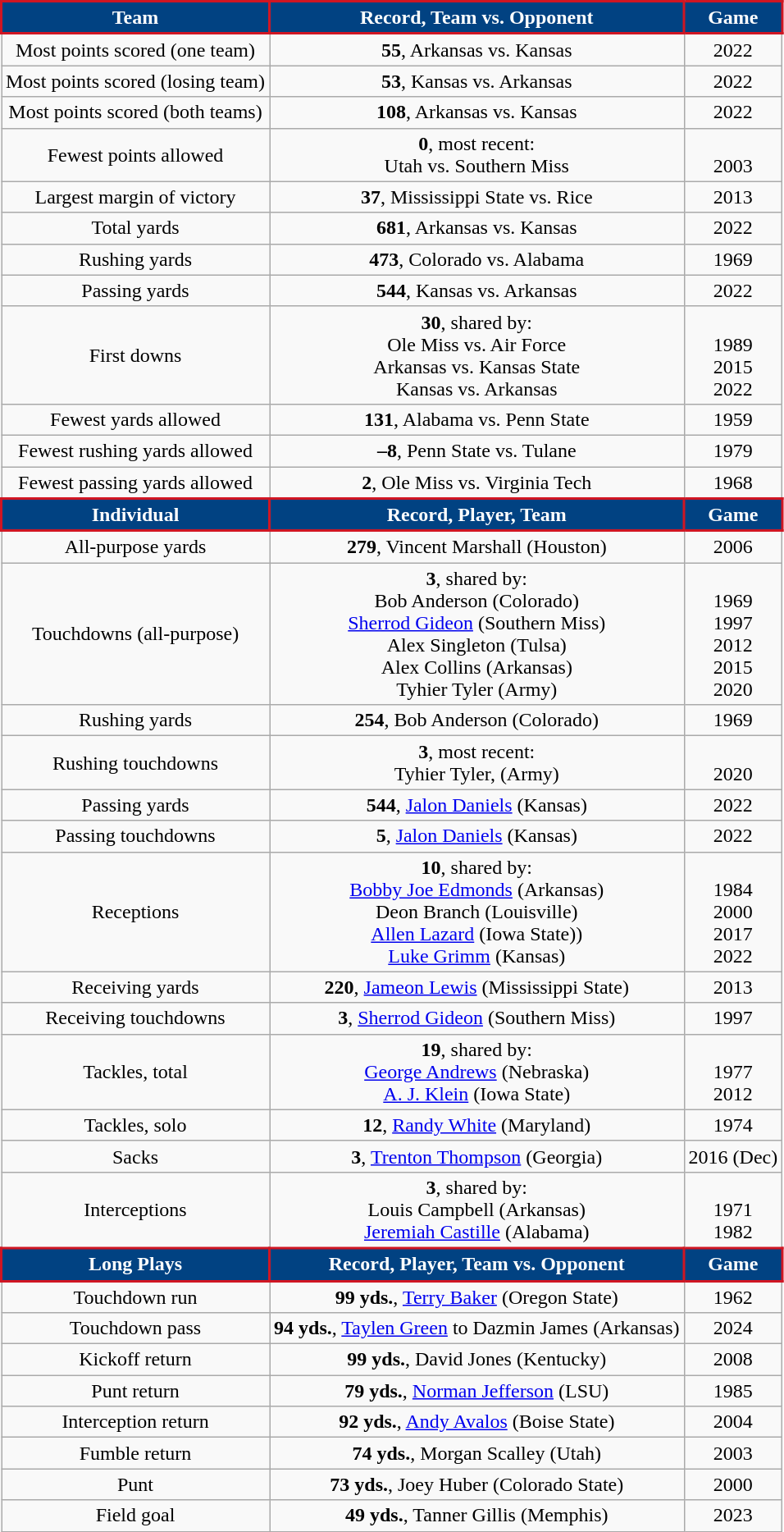<table class="wikitable" style="text-align:center">
<tr>
<th style="background:#014282; color:#FFFFFF; border: 2px solid #D01623;">Team</th>
<th style="background:#014282; color:#FFFFFF; border: 2px solid #D01623;">Record, Team vs. Opponent</th>
<th style="background:#014282; color:#FFFFFF; border: 2px solid #D01623;">Game</th>
</tr>
<tr>
<td>Most points scored (one team)</td>
<td><strong>55</strong>, Arkansas vs. Kansas</td>
<td>2022</td>
</tr>
<tr>
<td>Most points scored (losing team)</td>
<td><strong>53</strong>, Kansas vs. Arkansas</td>
<td>2022</td>
</tr>
<tr>
<td>Most points scored (both teams)</td>
<td><strong>108</strong>, Arkansas vs. Kansas</td>
<td>2022</td>
</tr>
<tr>
<td>Fewest points allowed</td>
<td><strong>0</strong>, most recent:<br>Utah vs. Southern Miss</td>
<td><br>2003</td>
</tr>
<tr>
<td>Largest margin of victory</td>
<td><strong>37</strong>, Mississippi State vs. Rice</td>
<td>2013</td>
</tr>
<tr>
<td>Total yards</td>
<td><strong>681</strong>, Arkansas vs. Kansas</td>
<td>2022</td>
</tr>
<tr>
<td>Rushing yards</td>
<td><strong>473</strong>, Colorado vs. Alabama</td>
<td>1969</td>
</tr>
<tr>
<td>Passing yards</td>
<td><strong>544</strong>, Kansas vs. Arkansas</td>
<td>2022</td>
</tr>
<tr>
<td>First downs</td>
<td><strong>30</strong>, shared by:<br>Ole Miss vs. Air Force<br>Arkansas vs. Kansas State<br>Kansas vs. Arkansas</td>
<td><br>1989<br>2015<br>2022</td>
</tr>
<tr>
<td>Fewest yards allowed</td>
<td><strong>131</strong>, Alabama vs. Penn State</td>
<td>1959</td>
</tr>
<tr>
<td>Fewest rushing yards allowed</td>
<td><strong>–8</strong>, Penn State vs. Tulane</td>
<td>1979</td>
</tr>
<tr>
<td>Fewest passing yards allowed</td>
<td><strong>2</strong>, Ole Miss vs. Virginia Tech</td>
<td>1968</td>
</tr>
<tr>
<th style="background:#014282; color:#FFFFFF; border: 2px solid #D01623;">Individual</th>
<th style="background:#014282; color:#FFFFFF; border: 2px solid #D01623;">Record, Player, Team</th>
<th style="background:#014282; color:#FFFFFF; border: 2px solid #D01623;">Game</th>
</tr>
<tr>
<td>All-purpose yards</td>
<td><strong>279</strong>, Vincent Marshall (Houston)</td>
<td>2006</td>
</tr>
<tr>
<td>Touchdowns (all-purpose)</td>
<td><strong>3</strong>, shared by:<br> Bob Anderson (Colorado)<br> <a href='#'>Sherrod Gideon</a> (Southern Miss)<br> Alex Singleton (Tulsa)<br> Alex Collins (Arkansas)<br> Tyhier Tyler (Army)</td>
<td><br>1969<br>1997<br>2012<br>2015<br>2020</td>
</tr>
<tr>
<td>Rushing yards</td>
<td><strong>254</strong>, Bob Anderson (Colorado)</td>
<td>1969</td>
</tr>
<tr>
<td>Rushing touchdowns</td>
<td><strong>3</strong>, most recent:<br>Tyhier Tyler, (Army)</td>
<td><br>2020</td>
</tr>
<tr>
<td>Passing yards</td>
<td><strong>544</strong>, <a href='#'>Jalon Daniels</a> (Kansas)</td>
<td>2022</td>
</tr>
<tr>
<td>Passing touchdowns</td>
<td><strong>5</strong>, <a href='#'>Jalon Daniels</a> (Kansas)</td>
<td>2022</td>
</tr>
<tr>
<td>Receptions</td>
<td><strong>10</strong>, shared by:<br><a href='#'>Bobby Joe Edmonds</a> (Arkansas)<br>Deon Branch (Louisville)<br><a href='#'>Allen Lazard</a> (Iowa State))<br><a href='#'>Luke Grimm</a> (Kansas)</td>
<td><br>1984<br>2000<br>2017<br>2022</td>
</tr>
<tr>
<td>Receiving yards</td>
<td><strong>220</strong>, <a href='#'>Jameon Lewis</a> (Mississippi State)</td>
<td>2013</td>
</tr>
<tr>
<td>Receiving touchdowns</td>
<td><strong>3</strong>, <a href='#'>Sherrod Gideon</a> (Southern Miss)</td>
<td>1997</td>
</tr>
<tr>
<td>Tackles, total</td>
<td><strong>19</strong>, shared by:<br><a href='#'>George Andrews</a> (Nebraska)<br><a href='#'>A. J. Klein</a> (Iowa State)</td>
<td><br>1977<br>2012</td>
</tr>
<tr>
<td>Tackles, solo</td>
<td><strong>12</strong>, <a href='#'>Randy White</a> (Maryland)</td>
<td>1974</td>
</tr>
<tr>
<td>Sacks</td>
<td><strong>3</strong>, <a href='#'>Trenton Thompson</a> (Georgia)</td>
<td>2016 (Dec)</td>
</tr>
<tr>
<td>Interceptions</td>
<td><strong>3</strong>, shared by:<br>Louis Campbell (Arkansas)<br><a href='#'>Jeremiah Castille</a> (Alabama)</td>
<td><br>1971<br>1982</td>
</tr>
<tr>
<th style="background:#014282; color:#FFFFFF; border: 2px solid #D01623;">Long Plays</th>
<th style="background:#014282; color:#FFFFFF; border: 2px solid #D01623;">Record, Player, Team vs. Opponent</th>
<th style="background:#014282; color:#FFFFFF; border: 2px solid #D01623;">Game</th>
</tr>
<tr>
<td>Touchdown run</td>
<td><strong>99 yds.</strong>, <a href='#'>Terry Baker</a> (Oregon State)</td>
<td>1962</td>
</tr>
<tr>
<td>Touchdown pass</td>
<td><strong>94 yds.</strong>, <a href='#'>Taylen Green</a> to Dazmin James (Arkansas)</td>
<td>2024</td>
</tr>
<tr>
<td>Kickoff return</td>
<td><strong>99 yds.</strong>, David Jones (Kentucky)</td>
<td>2008</td>
</tr>
<tr>
<td>Punt return</td>
<td><strong>79 yds.</strong>, <a href='#'>Norman Jefferson</a> (LSU)</td>
<td>1985</td>
</tr>
<tr>
<td>Interception return</td>
<td><strong>92 yds.</strong>, <a href='#'>Andy Avalos</a> (Boise State)</td>
<td>2004</td>
</tr>
<tr>
<td>Fumble return</td>
<td><strong>74 yds.</strong>, Morgan Scalley (Utah)</td>
<td>2003</td>
</tr>
<tr>
<td>Punt</td>
<td><strong>73 yds.</strong>, Joey Huber (Colorado State)</td>
<td>2000</td>
</tr>
<tr>
<td>Field goal</td>
<td><strong>49 yds.</strong>, Tanner Gillis (Memphis)</td>
<td>2023</td>
</tr>
</table>
